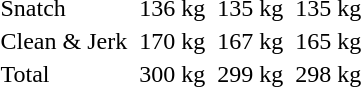<table>
<tr>
<td>Snatch</td>
<td></td>
<td>136 kg</td>
<td></td>
<td>135 kg</td>
<td></td>
<td>135 kg</td>
</tr>
<tr>
<td>Clean & Jerk</td>
<td></td>
<td>170 kg</td>
<td></td>
<td>167 kg</td>
<td></td>
<td>165 kg</td>
</tr>
<tr>
<td>Total</td>
<td></td>
<td>300 kg</td>
<td></td>
<td>299 kg</td>
<td></td>
<td>298 kg</td>
</tr>
</table>
